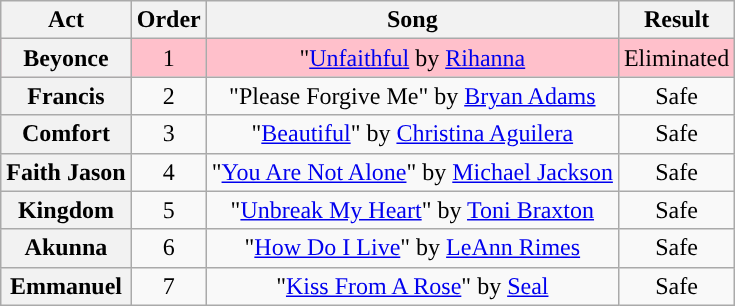<table class="wikitable plainrowheaders" style="text-align:center;">
<tr>
<th scope"col">Act</th>
<th scope"col">Order</th>
<th scope"col">Song</th>
<th scope"col">Result</th>
</tr>
<tr style="background: pink">
<th scope=row>Beyonce</th>
<td>1</td>
<td>"<a href='#'>Unfaithful</a> by <a href='#'>Rihanna</a></td>
<td>Eliminated</td>
</tr>
<tr>
<th scope=row>Francis</th>
<td>2</td>
<td>"Please Forgive Me" by <a href='#'>Bryan Adams</a></td>
<td>Safe</td>
</tr>
<tr>
<th scope=row>Comfort</th>
<td>3</td>
<td>"<a href='#'>Beautiful</a>" by <a href='#'>Christina Aguilera</a></td>
<td>Safe</td>
</tr>
<tr>
<th scope=row>Faith Jason</th>
<td>4</td>
<td>"<a href='#'>You Are Not Alone</a>" by <a href='#'>Michael Jackson</a></td>
<td>Safe</td>
</tr>
<tr>
<th scope=row>Kingdom</th>
<td>5</td>
<td>"<a href='#'>Unbreak My Heart</a>" by <a href='#'>Toni Braxton</a></td>
<td>Safe</td>
</tr>
<tr>
<th scope=row>Akunna</th>
<td>6</td>
<td>"<a href='#'>How Do I Live</a>" by <a href='#'>LeAnn Rimes</a></td>
<td>Safe</td>
</tr>
<tr>
<th scope=row>Emmanuel</th>
<td>7</td>
<td>"<a href='#'>Kiss From A Rose</a>" by <a href='#'>Seal</a></td>
<td>Safe</td>
</tr>
</table>
